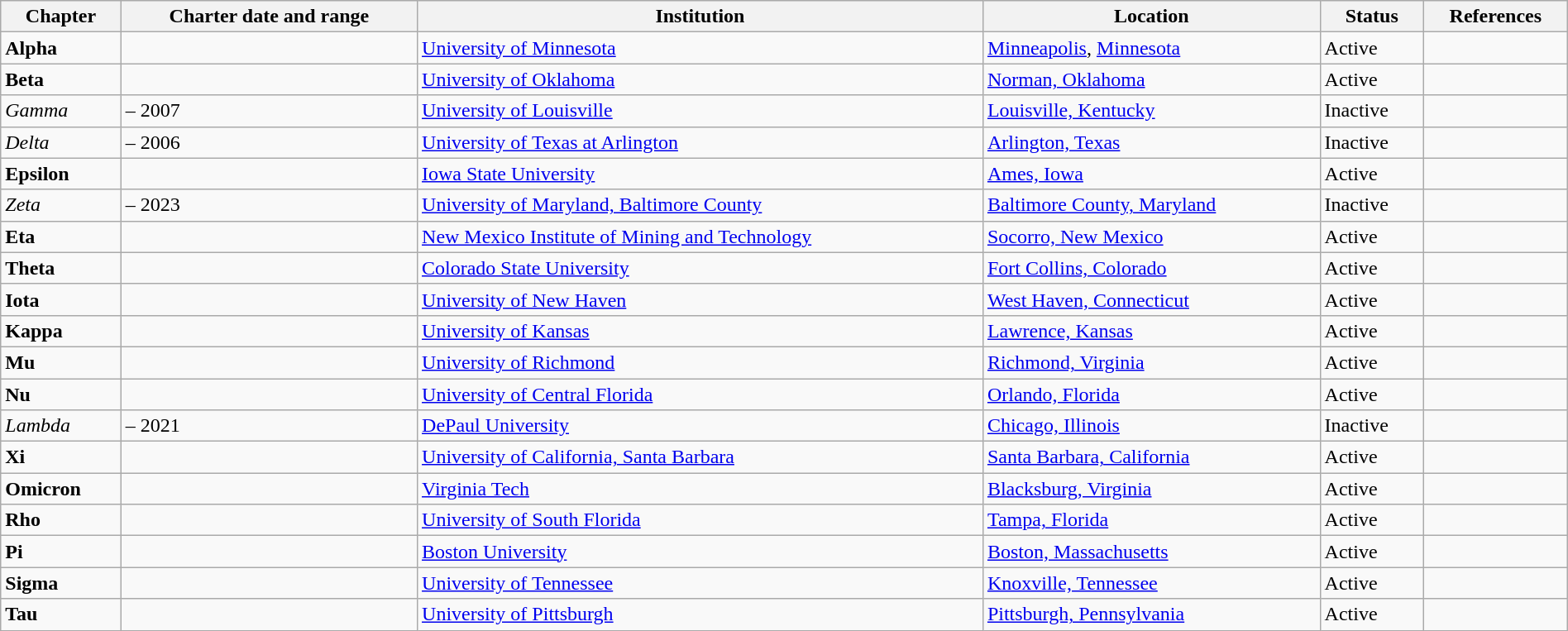<table class="wikitable sortable" style="width:100%;">
<tr>
<th>Chapter</th>
<th>Charter date and range</th>
<th>Institution</th>
<th>Location</th>
<th>Status</th>
<th>References</th>
</tr>
<tr>
<td><strong>Alpha</strong></td>
<td></td>
<td><a href='#'>University of Minnesota</a></td>
<td><a href='#'>Minneapolis</a>, <a href='#'>Minnesota</a></td>
<td>Active</td>
<td></td>
</tr>
<tr>
<td><strong>Beta</strong></td>
<td></td>
<td><a href='#'>University of Oklahoma</a></td>
<td><a href='#'>Norman, Oklahoma</a></td>
<td>Active</td>
<td></td>
</tr>
<tr>
<td><em>Gamma</em></td>
<td> – 2007</td>
<td><a href='#'>University of Louisville</a></td>
<td><a href='#'>Louisville, Kentucky</a></td>
<td>Inactive</td>
<td></td>
</tr>
<tr>
<td><em>Delta</em></td>
<td> – 2006</td>
<td><a href='#'>University of Texas at Arlington</a></td>
<td><a href='#'>Arlington, Texas</a></td>
<td>Inactive</td>
<td></td>
</tr>
<tr>
<td><strong>Epsilon</strong></td>
<td></td>
<td><a href='#'>Iowa State University</a></td>
<td><a href='#'>Ames, Iowa</a></td>
<td>Active</td>
<td></td>
</tr>
<tr>
<td><em>Zeta</em></td>
<td> – 2023</td>
<td><a href='#'>University of Maryland, Baltimore County</a></td>
<td><a href='#'>Baltimore County, Maryland</a></td>
<td>Inactive</td>
<td></td>
</tr>
<tr>
<td><strong>Eta</strong></td>
<td></td>
<td><a href='#'>New Mexico Institute of Mining and Technology</a></td>
<td><a href='#'>Socorro, New Mexico</a></td>
<td>Active</td>
<td></td>
</tr>
<tr>
<td><strong>Theta</strong></td>
<td></td>
<td><a href='#'>Colorado State University</a></td>
<td><a href='#'>Fort Collins, Colorado</a></td>
<td>Active</td>
<td></td>
</tr>
<tr>
<td><strong>Iota</strong></td>
<td></td>
<td><a href='#'>University of New Haven</a></td>
<td><a href='#'>West Haven, Connecticut</a></td>
<td>Active</td>
<td></td>
</tr>
<tr>
<td><strong>Kappa</strong></td>
<td></td>
<td><a href='#'>University of Kansas</a></td>
<td><a href='#'>Lawrence, Kansas</a></td>
<td>Active</td>
<td></td>
</tr>
<tr>
<td><strong>Mu</strong></td>
<td></td>
<td><a href='#'>University of Richmond</a></td>
<td><a href='#'>Richmond, Virginia</a></td>
<td>Active</td>
<td></td>
</tr>
<tr>
<td><strong>Nu</strong></td>
<td></td>
<td><a href='#'>University of Central Florida</a></td>
<td><a href='#'>Orlando, Florida</a></td>
<td>Active</td>
<td></td>
</tr>
<tr>
<td><em>Lambda</em></td>
<td> – 2021</td>
<td><a href='#'>DePaul University</a></td>
<td><a href='#'>Chicago, Illinois</a></td>
<td>Inactive</td>
<td></td>
</tr>
<tr>
<td><strong>Xi</strong></td>
<td></td>
<td><a href='#'>University of California, Santa Barbara</a></td>
<td><a href='#'>Santa Barbara, California</a></td>
<td>Active</td>
<td></td>
</tr>
<tr>
<td><strong>Omicron</strong></td>
<td></td>
<td><a href='#'>Virginia Tech</a></td>
<td><a href='#'>Blacksburg, Virginia</a></td>
<td>Active</td>
<td></td>
</tr>
<tr>
<td><strong>Rho</strong></td>
<td></td>
<td><a href='#'>University of South Florida</a></td>
<td><a href='#'>Tampa, Florida</a></td>
<td>Active</td>
<td></td>
</tr>
<tr>
<td><strong>Pi</strong></td>
<td></td>
<td><a href='#'>Boston University</a></td>
<td><a href='#'>Boston, Massachusetts</a></td>
<td>Active</td>
<td></td>
</tr>
<tr>
<td><strong>Sigma</strong></td>
<td></td>
<td><a href='#'>University of Tennessee</a></td>
<td><a href='#'>Knoxville, Tennessee</a></td>
<td>Active</td>
<td></td>
</tr>
<tr>
<td><strong>Tau</strong></td>
<td></td>
<td><a href='#'>University of Pittsburgh</a></td>
<td><a href='#'>Pittsburgh, Pennsylvania</a></td>
<td>Active</td>
<td></td>
</tr>
</table>
